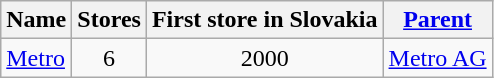<table class="wikitable sortable">
<tr>
<th>Name</th>
<th>Stores</th>
<th>First store in Slovakia</th>
<th><a href='#'>Parent</a></th>
</tr>
<tr>
<td><a href='#'>Metro</a> </td>
<td align="center">6</td>
<td align="center">2000</td>
<td> <a href='#'>Metro AG</a></td>
</tr>
</table>
